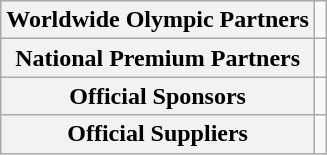<table class="wikitable collapsible " style="float:center; margin:10px;">
<tr>
<th scope="row">Worldwide Olympic Partners</th>
<td></td>
</tr>
<tr>
<th scope="row">National Premium Partners</th>
<td></td>
</tr>
<tr>
<th scope="row">Official Sponsors</th>
<td></td>
</tr>
<tr>
<th scope="row">Official Suppliers</th>
<td></td>
</tr>
</table>
